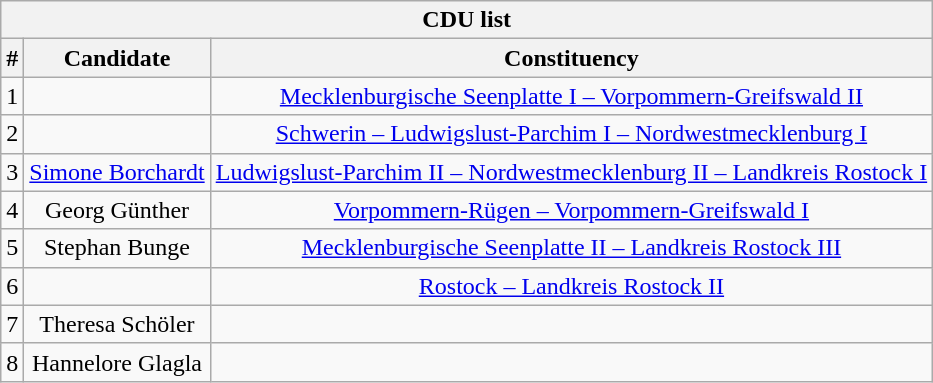<table class="wikitable mw-collapsible mw-collapsed" style="text-align:center">
<tr>
<th colspan=3>CDU list</th>
</tr>
<tr>
<th>#</th>
<th>Candidate</th>
<th>Constituency</th>
</tr>
<tr>
<td>1</td>
<td></td>
<td><a href='#'>Mecklenburgische Seenplatte I – Vorpommern-Greifswald II</a></td>
</tr>
<tr>
<td>2</td>
<td></td>
<td><a href='#'>Schwerin – Ludwigslust-Parchim I – Nordwestmecklenburg I</a></td>
</tr>
<tr>
<td>3</td>
<td><a href='#'>Simone Borchardt</a></td>
<td><a href='#'>Ludwigslust-Parchim II – Nordwestmecklenburg II – Landkreis Rostock I</a></td>
</tr>
<tr>
<td>4</td>
<td>Georg Günther</td>
<td><a href='#'>Vorpommern-Rügen – Vorpommern-Greifswald I</a></td>
</tr>
<tr>
<td>5</td>
<td>Stephan Bunge</td>
<td><a href='#'>Mecklenburgische Seenplatte II – Landkreis Rostock III</a></td>
</tr>
<tr>
<td>6</td>
<td></td>
<td><a href='#'>Rostock – Landkreis Rostock II</a></td>
</tr>
<tr>
<td>7</td>
<td>Theresa Schöler</td>
<td></td>
</tr>
<tr>
<td>8</td>
<td>Hannelore Glagla</td>
<td></td>
</tr>
</table>
